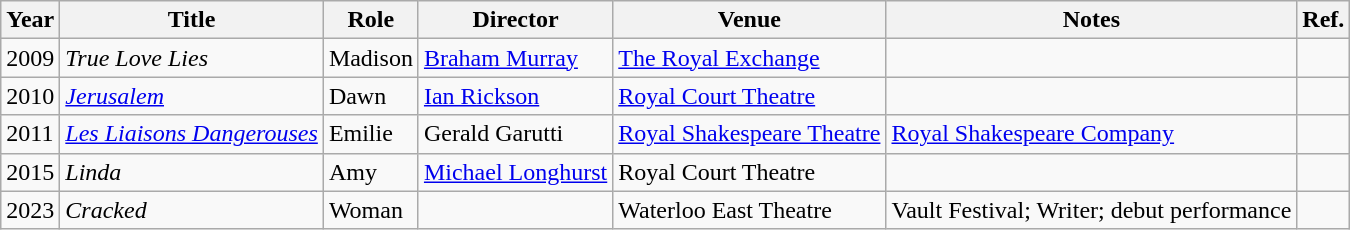<table class="wikitable">
<tr>
<th>Year</th>
<th>Title</th>
<th>Role</th>
<th>Director</th>
<th>Venue</th>
<th>Notes</th>
<th>Ref.</th>
</tr>
<tr>
<td>2009</td>
<td><em>True Love Lies</em></td>
<td>Madison</td>
<td><a href='#'>Braham Murray</a></td>
<td><a href='#'>The Royal Exchange</a></td>
<td></td>
<td></td>
</tr>
<tr>
<td>2010</td>
<td><em><a href='#'>Jerusalem</a></em></td>
<td>Dawn</td>
<td><a href='#'>Ian Rickson</a></td>
<td><a href='#'>Royal Court Theatre</a></td>
<td></td>
<td></td>
</tr>
<tr>
<td>2011</td>
<td><em><a href='#'>Les Liaisons Dangerouses</a></em></td>
<td>Emilie</td>
<td>Gerald Garutti</td>
<td><a href='#'>Royal Shakespeare Theatre</a></td>
<td><a href='#'>Royal Shakespeare Company</a></td>
<td></td>
</tr>
<tr>
<td>2015</td>
<td><em>Linda</em></td>
<td>Amy</td>
<td><a href='#'>Michael Longhurst</a></td>
<td>Royal Court Theatre</td>
<td></td>
<td></td>
</tr>
<tr>
<td>2023</td>
<td><em>Cracked</em></td>
<td>Woman</td>
<td></td>
<td>Waterloo East Theatre</td>
<td>Vault Festival; Writer; debut performance</td>
<td></td>
</tr>
</table>
